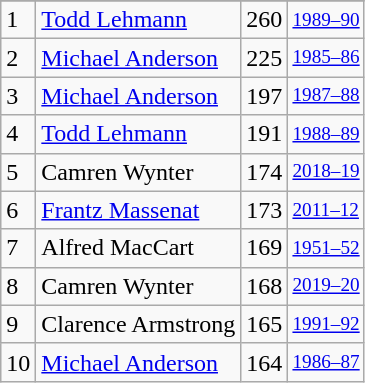<table class="wikitable">
<tr>
</tr>
<tr>
<td>1</td>
<td><a href='#'>Todd Lehmann</a></td>
<td>260</td>
<td style="font-size:80%;"><a href='#'>1989–90</a></td>
</tr>
<tr>
<td>2</td>
<td><a href='#'>Michael Anderson</a></td>
<td>225</td>
<td style="font-size:80%;"><a href='#'>1985–86</a></td>
</tr>
<tr>
<td>3</td>
<td><a href='#'>Michael Anderson</a></td>
<td>197</td>
<td style="font-size:80%;"><a href='#'>1987–88</a></td>
</tr>
<tr>
<td>4</td>
<td><a href='#'>Todd Lehmann</a></td>
<td>191</td>
<td style="font-size:80%;"><a href='#'>1988–89</a></td>
</tr>
<tr>
<td>5</td>
<td>Camren Wynter</td>
<td>174</td>
<td style="font-size:80%;"><a href='#'>2018–19</a></td>
</tr>
<tr>
<td>6</td>
<td><a href='#'>Frantz Massenat</a></td>
<td>173</td>
<td style="font-size:80%;"><a href='#'>2011–12</a></td>
</tr>
<tr>
<td>7</td>
<td>Alfred MacCart</td>
<td>169</td>
<td style="font-size:80%;"><a href='#'>1951–52</a></td>
</tr>
<tr>
<td>8</td>
<td>Camren Wynter</td>
<td>168</td>
<td style="font-size:80%;"><a href='#'>2019–20</a></td>
</tr>
<tr>
<td>9</td>
<td>Clarence Armstrong</td>
<td>165</td>
<td style="font-size:80%;"><a href='#'>1991–92</a></td>
</tr>
<tr>
<td>10</td>
<td><a href='#'>Michael Anderson</a></td>
<td>164</td>
<td style="font-size:80%;"><a href='#'>1986–87</a></td>
</tr>
</table>
